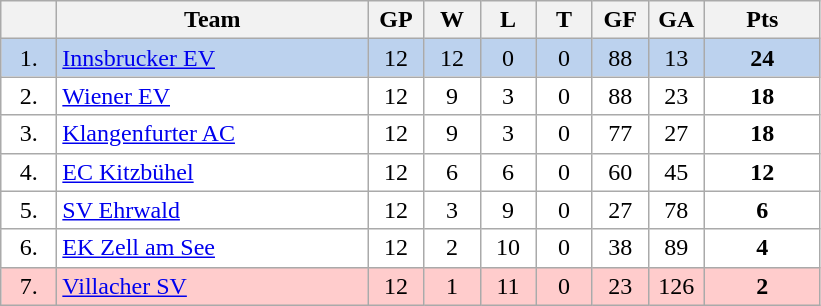<table class="wikitable">
<tr>
<th width="30"></th>
<th width="200">Team</th>
<th width="30">GP</th>
<th width="30">W</th>
<th width="30">L</th>
<th width="30">T</th>
<th width="30">GF</th>
<th width="30">GA</th>
<th width="70">Pts</th>
</tr>
<tr bgcolor="#BCD2EE" align="center">
<td>1.</td>
<td align="left"><a href='#'>Innsbrucker EV</a></td>
<td>12</td>
<td>12</td>
<td>0</td>
<td>0</td>
<td>88</td>
<td>13</td>
<td><strong>24</strong></td>
</tr>
<tr bgcolor="#FFFFFF" align="center">
<td>2.</td>
<td align="left"><a href='#'>Wiener EV</a></td>
<td>12</td>
<td>9</td>
<td>3</td>
<td>0</td>
<td>88</td>
<td>23</td>
<td><strong>18</strong></td>
</tr>
<tr bgcolor="#FFFFFF" align="center">
<td>3.</td>
<td align="left"><a href='#'>Klangenfurter AC</a></td>
<td>12</td>
<td>9</td>
<td>3</td>
<td>0</td>
<td>77</td>
<td>27</td>
<td><strong>18</strong></td>
</tr>
<tr bgcolor="#FFFFFF" align="center">
<td>4.</td>
<td align="left"><a href='#'>EC Kitzbühel</a></td>
<td>12</td>
<td>6</td>
<td>6</td>
<td>0</td>
<td>60</td>
<td>45</td>
<td><strong>12</strong></td>
</tr>
<tr bgcolor="#FFFFFF" align="center">
<td>5.</td>
<td align="left"><a href='#'>SV Ehrwald</a></td>
<td>12</td>
<td>3</td>
<td>9</td>
<td>0</td>
<td>27</td>
<td>78</td>
<td><strong>6</strong></td>
</tr>
<tr bgcolor="#FFFFFF" align="center">
<td>6.</td>
<td align="left"><a href='#'>EK Zell am See</a></td>
<td>12</td>
<td>2</td>
<td>10</td>
<td>0</td>
<td>38</td>
<td>89</td>
<td><strong>4</strong></td>
</tr>
<tr bgcolor="#FFCCCC" align="center">
<td>7.</td>
<td align="left"><a href='#'>Villacher SV</a></td>
<td>12</td>
<td>1</td>
<td>11</td>
<td>0</td>
<td>23</td>
<td>126</td>
<td><strong>2</strong></td>
</tr>
</table>
